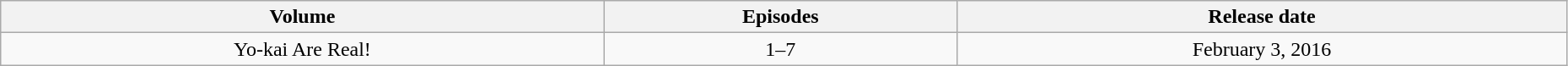<table class="wikitable" style="text-align: center; width: 98%;">
<tr>
<th colspan="1">Volume</th>
<th>Episodes</th>
<th>Release date</th>
</tr>
<tr>
<td rowspan="1">Yo-kai Are Real!</td>
<td>1–7</td>
<td>February 3, 2016</td>
</tr>
</table>
